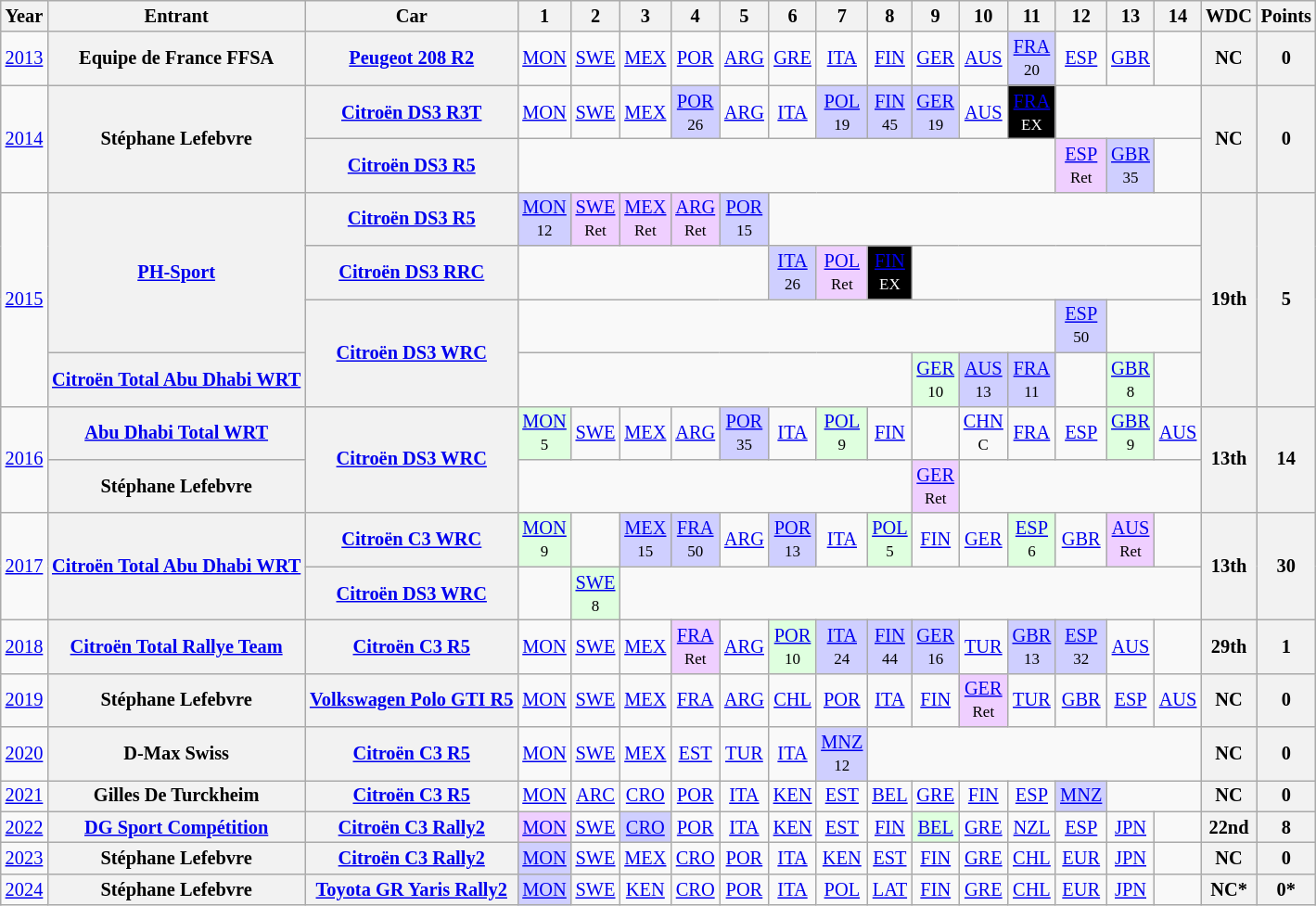<table class="wikitable" border="1" style="text-align:center; font-size:85%;">
<tr>
<th>Year</th>
<th>Entrant</th>
<th>Car</th>
<th>1</th>
<th>2</th>
<th>3</th>
<th>4</th>
<th>5</th>
<th>6</th>
<th>7</th>
<th>8</th>
<th>9</th>
<th>10</th>
<th>11</th>
<th>12</th>
<th>13</th>
<th>14</th>
<th>WDC</th>
<th>Points</th>
</tr>
<tr>
<td><a href='#'>2013</a></td>
<th nowrap>Equipe de France FFSA</th>
<th nowrap><a href='#'>Peugeot 208 R2</a></th>
<td><a href='#'>MON</a></td>
<td><a href='#'>SWE</a></td>
<td><a href='#'>MEX</a></td>
<td><a href='#'>POR</a></td>
<td><a href='#'>ARG</a></td>
<td><a href='#'>GRE</a></td>
<td><a href='#'>ITA</a></td>
<td><a href='#'>FIN</a></td>
<td><a href='#'>GER</a></td>
<td><a href='#'>AUS</a></td>
<td style="background:#CFCFFF;"><a href='#'>FRA</a><br><small>20</small></td>
<td><a href='#'>ESP</a></td>
<td><a href='#'>GBR</a></td>
<td></td>
<th>NC</th>
<th>0</th>
</tr>
<tr>
<td rowspan=2><a href='#'>2014</a></td>
<th rowspan=2 nowrap>Stéphane Lefebvre</th>
<th nowrap><a href='#'>Citroën DS3 R3T</a></th>
<td><a href='#'>MON</a></td>
<td><a href='#'>SWE</a></td>
<td><a href='#'>MEX</a></td>
<td style="background:#CFCFFF;"><a href='#'>POR</a><br><small>26</small></td>
<td><a href='#'>ARG</a></td>
<td><a href='#'>ITA</a></td>
<td style="background:#CFCFFF;"><a href='#'>POL</a><br><small>19</small></td>
<td style="background:#CFCFFF;"><a href='#'>FIN</a><br><small>45</small></td>
<td style="background:#CFCFFF;"><a href='#'>GER</a><br><small>19</small></td>
<td><a href='#'>AUS</a></td>
<td style="background:#000000; color:white"><a href='#'><span>FRA</span></a><br><small>EX</small></td>
<td colspan=3></td>
<th rowspan=2>NC</th>
<th rowspan=2>0</th>
</tr>
<tr>
<th nowrap><a href='#'>Citroën DS3 R5</a></th>
<td colspan=11></td>
<td style="background:#EFCFFF;"><a href='#'>ESP</a><br><small>Ret</small></td>
<td style="background:#CFCFFF;"><a href='#'>GBR</a><br><small>35</small></td>
<td></td>
</tr>
<tr>
<td rowspan=4><a href='#'>2015</a></td>
<th rowspan=3 nowrap><a href='#'>PH-Sport</a></th>
<th nowrap><a href='#'>Citroën DS3 R5</a></th>
<td style="background:#CFCFFF;"><a href='#'>MON</a><br><small>12</small></td>
<td style="background:#EFCFFF;"><a href='#'>SWE</a><br><small>Ret</small></td>
<td style="background:#EFCFFF;"><a href='#'>MEX</a><br><small>Ret</small></td>
<td style="background:#EFCFFF;"><a href='#'>ARG</a><br><small>Ret</small></td>
<td style="background:#CFCFFF;"><a href='#'>POR</a><br><small>15</small></td>
<td colspan=9></td>
<th rowspan=4>19th</th>
<th rowspan=4>5</th>
</tr>
<tr>
<th nowrap><a href='#'>Citroën DS3 RRC</a></th>
<td colspan=5></td>
<td style="background:#CFCFFF;"><a href='#'>ITA</a><br><small>26</small></td>
<td style="background:#EFCFFF;"><a href='#'>POL</a><br><small>Ret</small></td>
<td style="background:#000000; color:white"><a href='#'><span>FIN</span></a><br><small>EX</small></td>
<td colspan=6></td>
</tr>
<tr>
<th rowspan=2 nowrap><a href='#'>Citroën DS3 WRC</a></th>
<td colspan=11></td>
<td style="background:#CFCFFF;"><a href='#'>ESP</a><br><small>50</small></td>
<td colspan=2></td>
</tr>
<tr>
<th nowrap><a href='#'>Citroën Total Abu Dhabi WRT</a></th>
<td colspan=8></td>
<td style="background:#DFFFDF;"><a href='#'>GER</a><br><small>10</small></td>
<td style="background:#CFCFFF;"><a href='#'>AUS</a><br><small>13</small></td>
<td style="background:#CFCFFF;"><a href='#'>FRA</a><br><small>11</small></td>
<td></td>
<td style="background:#DFFFDF;"><a href='#'>GBR</a><br><small>8</small></td>
<td></td>
</tr>
<tr>
<td rowspan=2><a href='#'>2016</a></td>
<th nowrap><a href='#'>Abu Dhabi Total WRT</a></th>
<th rowspan=2 nowrap><a href='#'>Citroën DS3 WRC</a></th>
<td style="background:#DFFFDF;"><a href='#'>MON</a><br><small>5</small></td>
<td><a href='#'>SWE</a></td>
<td><a href='#'>MEX</a></td>
<td><a href='#'>ARG</a></td>
<td style="background:#CFCFFF;"><a href='#'>POR</a><br><small>35</small></td>
<td><a href='#'>ITA</a></td>
<td style="background:#DFFFDF;"><a href='#'>POL</a><br><small>9</small></td>
<td><a href='#'>FIN</a></td>
<td></td>
<td><a href='#'>CHN</a><br><small>C</small></td>
<td><a href='#'>FRA</a></td>
<td><a href='#'>ESP</a></td>
<td style="background:#DFFFDF;"><a href='#'>GBR</a><br><small>9</small></td>
<td><a href='#'>AUS</a></td>
<th rowspan=2>13th</th>
<th rowspan=2>14</th>
</tr>
<tr>
<th nowrap>Stéphane Lefebvre</th>
<td colspan=8></td>
<td style="background:#EFCFFF;"><a href='#'>GER</a><br><small>Ret</small></td>
<td colspan=5></td>
</tr>
<tr>
<td rowspan=2><a href='#'>2017</a></td>
<th rowspan=2 nowrap><a href='#'>Citroën Total Abu Dhabi WRT</a></th>
<th nowrap><a href='#'>Citroën C3 WRC</a></th>
<td style="background:#DFFFDF;"><a href='#'>MON</a><br><small>9</small></td>
<td></td>
<td style="background:#CFCFFF;"><a href='#'>MEX</a><br><small>15</small></td>
<td style="background:#CFCFFF;"><a href='#'>FRA</a><br><small>50</small></td>
<td><a href='#'>ARG</a></td>
<td style="background:#CFCFFF;"><a href='#'>POR</a><br><small>13</small></td>
<td><a href='#'>ITA</a></td>
<td style="background:#DFFFDF;"><a href='#'>POL</a><br><small>5</small></td>
<td><a href='#'>FIN</a></td>
<td><a href='#'>GER</a></td>
<td style="background:#DFFFDF;"><a href='#'>ESP</a><br><small>6</small></td>
<td><a href='#'>GBR</a></td>
<td style="background:#EFCFFF;"><a href='#'>AUS</a><br><small>Ret</small></td>
<td></td>
<th rowspan=2>13th</th>
<th rowspan=2>30</th>
</tr>
<tr>
<th nowrap><a href='#'>Citroën DS3 WRC</a></th>
<td></td>
<td style="background:#DFFFDF;"><a href='#'>SWE</a><br><small>8</small></td>
<td colspan=12></td>
</tr>
<tr>
<td><a href='#'>2018</a></td>
<th nowrap><a href='#'>Citroën Total Rallye Team</a></th>
<th nowrap><a href='#'>Citroën C3 R5</a></th>
<td><a href='#'>MON</a></td>
<td><a href='#'>SWE</a></td>
<td><a href='#'>MEX</a></td>
<td style="background:#EFCFFF;"><a href='#'>FRA</a><br><small>Ret</small></td>
<td><a href='#'>ARG</a></td>
<td style="background:#DFFFDF;"><a href='#'>POR</a><br><small>10</small></td>
<td style="background:#CFCFFF;"><a href='#'>ITA</a><br><small>24</small></td>
<td style="background:#CFCFFF;"><a href='#'>FIN</a><br><small>44</small></td>
<td style="background:#CFCFFF;"><a href='#'>GER</a><br><small>16</small></td>
<td><a href='#'>TUR</a></td>
<td style="background:#CFCFFF;"><a href='#'>GBR</a><br><small>13</small></td>
<td style="background:#CFCFFF;"><a href='#'>ESP</a><br><small>32</small></td>
<td><a href='#'>AUS</a></td>
<td></td>
<th>29th</th>
<th>1</th>
</tr>
<tr>
<td><a href='#'>2019</a></td>
<th nowrap>Stéphane Lefebvre</th>
<th nowrap><a href='#'>Volkswagen Polo GTI R5</a></th>
<td><a href='#'>MON</a></td>
<td><a href='#'>SWE</a></td>
<td><a href='#'>MEX</a></td>
<td><a href='#'>FRA</a></td>
<td><a href='#'>ARG</a></td>
<td><a href='#'>CHL</a></td>
<td><a href='#'>POR</a></td>
<td><a href='#'>ITA</a></td>
<td><a href='#'>FIN</a></td>
<td style="background:#EFCFFF;"><a href='#'>GER</a><br><small>Ret</small></td>
<td><a href='#'>TUR</a></td>
<td><a href='#'>GBR</a></td>
<td><a href='#'>ESP</a></td>
<td><a href='#'>AUS</a><br></td>
<th>NC</th>
<th>0</th>
</tr>
<tr>
<td><a href='#'>2020</a></td>
<th nowrap>D-Max Swiss</th>
<th nowrap><a href='#'>Citroën C3 R5</a></th>
<td><a href='#'>MON</a></td>
<td><a href='#'>SWE</a></td>
<td><a href='#'>MEX</a></td>
<td><a href='#'>EST</a></td>
<td><a href='#'>TUR</a></td>
<td><a href='#'>ITA</a></td>
<td style="background:#CFCFFF;"><a href='#'>MNZ</a><br><small>12</small></td>
<td colspan=7></td>
<th>NC</th>
<th>0</th>
</tr>
<tr>
<td><a href='#'>2021</a></td>
<th nowrap>Gilles De Turckheim</th>
<th nowrap><a href='#'>Citroën C3 R5</a></th>
<td><a href='#'>MON</a></td>
<td><a href='#'>ARC</a></td>
<td><a href='#'>CRO</a></td>
<td><a href='#'>POR</a></td>
<td><a href='#'>ITA</a></td>
<td><a href='#'>KEN</a></td>
<td><a href='#'>EST</a></td>
<td><a href='#'>BEL</a></td>
<td><a href='#'>GRE</a></td>
<td><a href='#'>FIN</a></td>
<td><a href='#'>ESP</a></td>
<td style="background:#CFCFFF;"><a href='#'>MNZ</a><br></td>
<td colspan=2></td>
<th>NC</th>
<th>0</th>
</tr>
<tr>
<td><a href='#'>2022</a></td>
<th nowrap><a href='#'>DG Sport Compétition</a></th>
<th nowrap><a href='#'>Citroën C3 Rally2</a></th>
<td style="background:#EFCFFF;"><a href='#'>MON</a><br></td>
<td><a href='#'>SWE</a></td>
<td style="background:#CFCFFF;"><a href='#'>CRO</a><br></td>
<td><a href='#'>POR</a><br></td>
<td><a href='#'>ITA</a></td>
<td><a href='#'>KEN</a></td>
<td><a href='#'>EST</a></td>
<td><a href='#'>FIN</a></td>
<td style="background:#DFFFDF;"><a href='#'>BEL</a><br></td>
<td><a href='#'>GRE</a></td>
<td><a href='#'>NZL</a></td>
<td><a href='#'>ESP</a></td>
<td><a href='#'>JPN</a></td>
<td></td>
<th>22nd</th>
<th>8</th>
</tr>
<tr>
<td><a href='#'>2023</a></td>
<th nowrap>Stéphane Lefebvre</th>
<th nowrap><a href='#'>Citroën C3 Rally2</a></th>
<td style="background:#CFCFFF;"><a href='#'>MON</a><br></td>
<td><a href='#'>SWE</a></td>
<td><a href='#'>MEX</a></td>
<td><a href='#'>CRO</a></td>
<td><a href='#'>POR</a></td>
<td><a href='#'>ITA</a></td>
<td><a href='#'>KEN</a></td>
<td><a href='#'>EST</a></td>
<td><a href='#'>FIN</a></td>
<td><a href='#'>GRE</a></td>
<td><a href='#'>CHL</a></td>
<td><a href='#'>EUR</a></td>
<td><a href='#'>JPN</a></td>
<td></td>
<th>NC</th>
<th>0</th>
</tr>
<tr>
<td><a href='#'>2024</a></td>
<th nowrap>Stéphane Lefebvre</th>
<th nowrap><a href='#'>Toyota GR Yaris Rally2</a></th>
<td style="background:#CFCFFF;"><a href='#'>MON</a><br></td>
<td><a href='#'>SWE</a></td>
<td><a href='#'>KEN</a></td>
<td><a href='#'>CRO</a></td>
<td><a href='#'>POR</a></td>
<td><a href='#'>ITA</a></td>
<td><a href='#'>POL</a></td>
<td><a href='#'>LAT</a></td>
<td><a href='#'>FIN</a></td>
<td><a href='#'>GRE</a></td>
<td><a href='#'>CHL</a></td>
<td><a href='#'>EUR</a></td>
<td><a href='#'>JPN</a></td>
<td></td>
<th>NC*</th>
<th>0*</th>
</tr>
</table>
